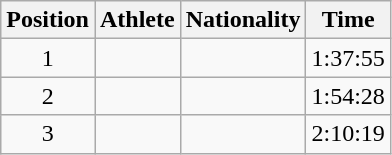<table class="wikitable sortable">
<tr>
<th scope="col">Position</th>
<th scope="col">Athlete</th>
<th scope="col">Nationality</th>
<th scope="col">Time</th>
</tr>
<tr>
<td !scope=row align=center>1</td>
<td></td>
<td></td>
<td>1:37:55</td>
</tr>
<tr>
<td !scope=row align=center>2</td>
<td></td>
<td></td>
<td>1:54:28</td>
</tr>
<tr>
<td !scope=row align=center>3</td>
<td></td>
<td></td>
<td>2:10:19</td>
</tr>
</table>
